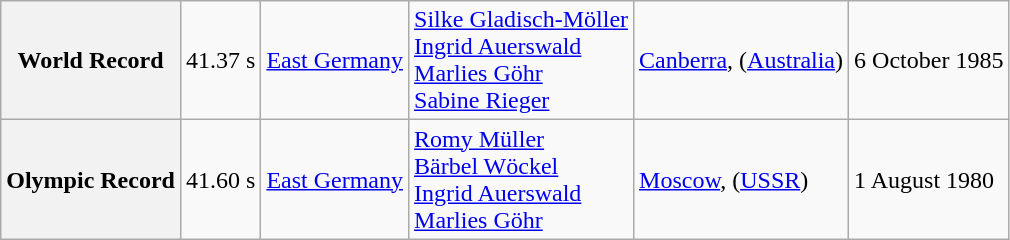<table class="wikitable" style="text-align:left">
<tr>
<th>World Record</th>
<td>41.37 s</td>
<td> <a href='#'>East Germany</a></td>
<td><a href='#'>Silke Gladisch-Möller</a><br><a href='#'>Ingrid Auerswald</a><br><a href='#'>Marlies Göhr</a><br><a href='#'>Sabine Rieger</a></td>
<td><a href='#'>Canberra</a>, (<a href='#'>Australia</a>)</td>
<td>6 October 1985</td>
</tr>
<tr>
<th>Olympic Record</th>
<td>41.60 s</td>
<td> <a href='#'>East Germany</a></td>
<td><a href='#'>Romy Müller</a><br><a href='#'>Bärbel Wöckel</a><br><a href='#'>Ingrid Auerswald</a><br><a href='#'>Marlies Göhr</a></td>
<td><a href='#'>Moscow</a>, (<a href='#'>USSR</a>)</td>
<td>1 August 1980</td>
</tr>
</table>
